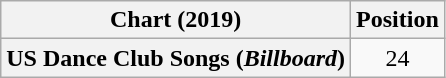<table class="wikitable plainrowheaders" style="text-align:center">
<tr>
<th scope="col">Chart (2019)</th>
<th scope="col">Position</th>
</tr>
<tr>
<th scope="row">US Dance Club Songs (<em>Billboard</em>)</th>
<td>24</td>
</tr>
</table>
